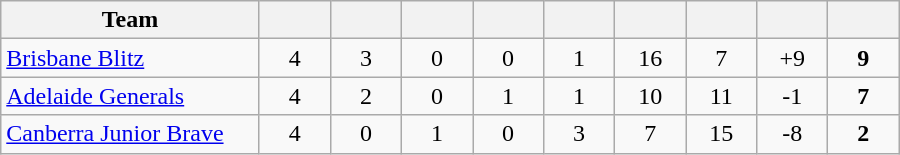<table class="wikitable" style="text-align:center;">
<tr>
<th width=165>Team</th>
<th width=40></th>
<th width=40></th>
<th width=40></th>
<th width=40></th>
<th width=40></th>
<th width=40></th>
<th width=40></th>
<th width=40></th>
<th width=40></th>
</tr>
<tr>
<td style="text-align:left;"><a href='#'>Brisbane Blitz</a></td>
<td>4</td>
<td>3</td>
<td>0</td>
<td>0</td>
<td>1</td>
<td>16</td>
<td>7</td>
<td>+9</td>
<td><strong>9</strong></td>
</tr>
<tr>
<td style="text-align:left;"><a href='#'>Adelaide Generals</a></td>
<td>4</td>
<td>2</td>
<td>0</td>
<td>1</td>
<td>1</td>
<td>10</td>
<td>11</td>
<td>-1</td>
<td><strong>7</strong></td>
</tr>
<tr>
<td style="text-align:left;"><a href='#'>Canberra Junior Brave</a></td>
<td>4</td>
<td>0</td>
<td>1</td>
<td>0</td>
<td>3</td>
<td>7</td>
<td>15</td>
<td>-8</td>
<td><strong>2</strong></td>
</tr>
</table>
